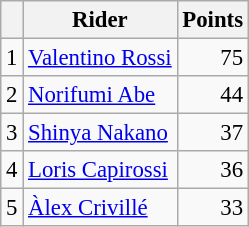<table class="wikitable" style="font-size: 95%;">
<tr>
<th></th>
<th>Rider</th>
<th>Points</th>
</tr>
<tr>
<td align=center>1</td>
<td> <a href='#'>Valentino Rossi</a></td>
<td align=right>75</td>
</tr>
<tr>
<td align=center>2</td>
<td> <a href='#'>Norifumi Abe</a></td>
<td align=right>44</td>
</tr>
<tr>
<td align=center>3</td>
<td> <a href='#'>Shinya Nakano</a></td>
<td align=right>37</td>
</tr>
<tr>
<td align=center>4</td>
<td> <a href='#'>Loris Capirossi</a></td>
<td align=right>36</td>
</tr>
<tr>
<td align=center>5</td>
<td> <a href='#'>Àlex Crivillé</a></td>
<td align=right>33</td>
</tr>
</table>
